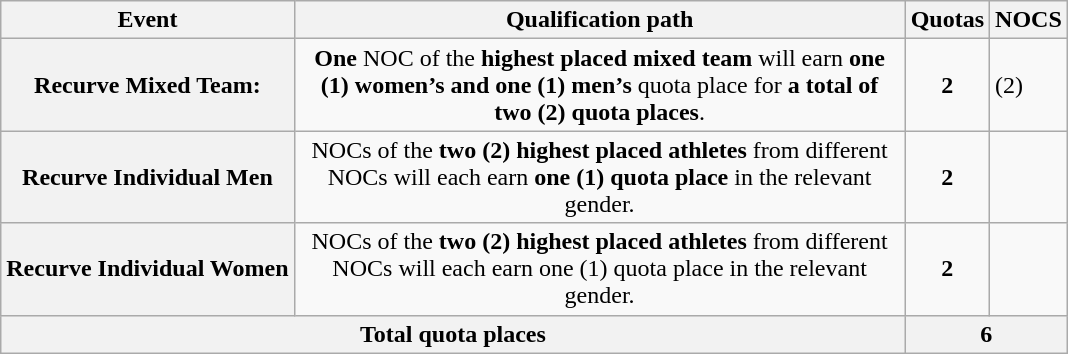<table class="wikitable sortable" align="center">
<tr>
<th>Event</th>
<th width=400>Qualification path</th>
<th>Quotas</th>
<th>NOCS</th>
</tr>
<tr>
<th>Recurve Mixed Team:</th>
<td align=center><strong>One</strong> NOC of the <strong>highest placed mixed team</strong> will earn <strong>one (1) women’s and one (1) men’s</strong> quota place for <strong>a total of two (2) quota places</strong>.</td>
<td align=center><strong>2</strong></td>
<td> (2)</td>
</tr>
<tr>
<th>Recurve Individual Men</th>
<td align=center>NOCs of the <strong>two (2) highest placed athletes</strong> from different NOCs will each earn <strong>one (1) quota place</strong> in the relevant gender.</td>
<td align=center><strong>2</strong></td>
<td><br></td>
</tr>
<tr>
<th>Recurve Individual Women</th>
<td align=center>NOCs of the <strong>two (2) highest placed athletes</strong> from different NOCs will each earn one (1) quota place in the relevant gender.</td>
<td align=center><strong>2</strong></td>
<td><br></td>
</tr>
<tr>
<th colspan="2">Total quota places</th>
<th colspan="2">6</th>
</tr>
</table>
